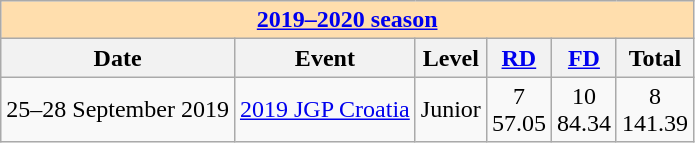<table class="wikitable">
<tr>
<td style="background-color: #ffdead; " colspan=6 align=center><a href='#'><strong>2019–2020 season</strong></a></td>
</tr>
<tr>
<th>Date</th>
<th>Event</th>
<th>Level</th>
<th><a href='#'>RD</a></th>
<th><a href='#'>FD</a></th>
<th>Total</th>
</tr>
<tr>
<td>25–28 September 2019</td>
<td><a href='#'>2019 JGP Croatia</a></td>
<td>Junior</td>
<td align=center>7 <br> 57.05</td>
<td align=center>10 <br> 84.34</td>
<td align=center>8 <br> 141.39</td>
</tr>
</table>
